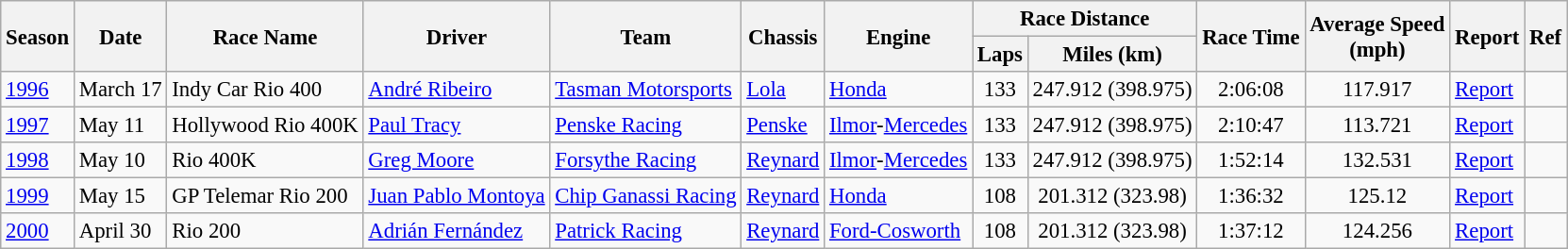<table class="wikitable" style="font-size: 95%;">
<tr>
<th rowspan="2">Season</th>
<th rowspan="2">Date</th>
<th rowspan="2">Race Name</th>
<th rowspan="2">Driver</th>
<th rowspan="2">Team</th>
<th rowspan="2">Chassis</th>
<th rowspan="2">Engine</th>
<th colspan="2">Race Distance</th>
<th rowspan="2">Race Time</th>
<th rowspan="2">Average Speed<br>(mph)</th>
<th rowspan="2">Report</th>
<th rowspan="2">Ref</th>
</tr>
<tr>
<th>Laps</th>
<th>Miles (km)</th>
</tr>
<tr>
<td><a href='#'>1996</a></td>
<td>March 17</td>
<td>Indy Car Rio 400</td>
<td> <a href='#'>André Ribeiro</a></td>
<td><a href='#'>Tasman Motorsports</a></td>
<td><a href='#'>Lola</a></td>
<td><a href='#'>Honda</a></td>
<td align="center">133</td>
<td align="center">247.912 (398.975)</td>
<td align="center">2:06:08</td>
<td align="center">117.917</td>
<td><a href='#'>Report</a></td>
<td align="center"></td>
</tr>
<tr>
<td><a href='#'>1997</a></td>
<td>May 11</td>
<td>Hollywood Rio 400K</td>
<td> <a href='#'>Paul Tracy</a></td>
<td><a href='#'>Penske Racing</a></td>
<td><a href='#'>Penske</a></td>
<td><a href='#'>Ilmor</a>-<a href='#'>Mercedes</a></td>
<td align="center">133</td>
<td align="center">247.912 (398.975)</td>
<td align="center">2:10:47</td>
<td align="center">113.721</td>
<td><a href='#'>Report</a></td>
<td align="center"></td>
</tr>
<tr>
<td><a href='#'>1998</a></td>
<td>May 10</td>
<td>Rio 400K</td>
<td> <a href='#'>Greg Moore</a></td>
<td><a href='#'>Forsythe Racing</a></td>
<td><a href='#'>Reynard</a></td>
<td><a href='#'>Ilmor</a>-<a href='#'>Mercedes</a></td>
<td align="center">133</td>
<td align="center">247.912 (398.975)</td>
<td align="center">1:52:14</td>
<td align="center">132.531</td>
<td><a href='#'>Report</a></td>
<td align="center"></td>
</tr>
<tr>
<td><a href='#'>1999</a></td>
<td>May 15</td>
<td>GP Telemar Rio 200</td>
<td> <a href='#'>Juan Pablo Montoya</a></td>
<td><a href='#'>Chip Ganassi Racing</a></td>
<td><a href='#'>Reynard</a></td>
<td><a href='#'>Honda</a></td>
<td align="center">108</td>
<td align="center">201.312 (323.98)</td>
<td align="center">1:36:32</td>
<td align="center">125.12</td>
<td><a href='#'>Report</a></td>
<td align="center"></td>
</tr>
<tr>
<td><a href='#'>2000</a></td>
<td>April 30</td>
<td>Rio 200</td>
<td> <a href='#'>Adrián Fernández</a></td>
<td><a href='#'>Patrick Racing</a></td>
<td><a href='#'>Reynard</a></td>
<td><a href='#'>Ford-Cosworth</a></td>
<td align="center">108</td>
<td align="center">201.312 (323.98)</td>
<td align="center">1:37:12</td>
<td align="center">124.256</td>
<td><a href='#'>Report</a></td>
<td align="center"></td>
</tr>
</table>
